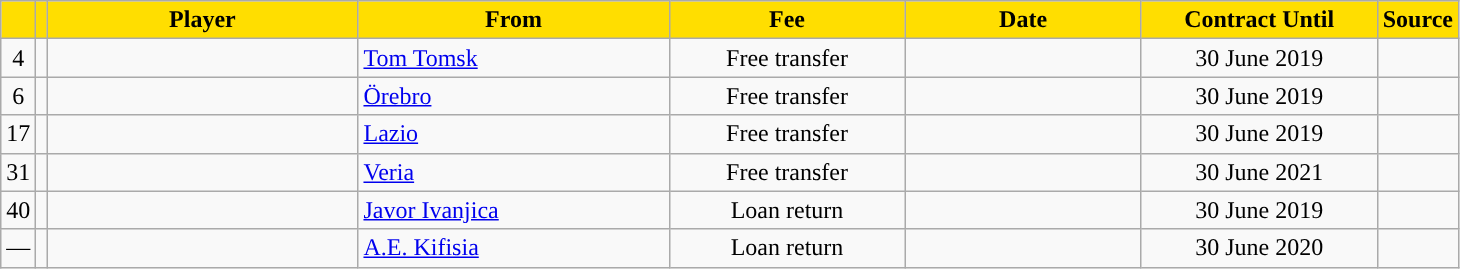<table class="wikitable sortable">
<tr>
<th style="background:#FFDE00"></th>
<th style="background:#FFDE00"></th>
<th width=200 style="background:#FFDE00">Player</th>
<th width=200 style="background:#FFDE00">From</th>
<th width=150 style="background:#FFDE00">Fee</th>
<th width=150 style="background:#FFDE00">Date</th>
<th width=150 style="background:#FFDE00">Contract Until</th>
<th style="background:#FFDE00">Source</th>
</tr>
<tr>
<td align=center>4</td>
<td align=center></td>
<td></td>
<td> <a href='#'>Tom Tomsk</a></td>
<td align=center>Free transfer</td>
<td align=center></td>
<td align=center>30 June 2019</td>
<td align=center></td>
</tr>
<tr>
<td align=center>6</td>
<td align=center></td>
<td></td>
<td> <a href='#'>Örebro</a></td>
<td align=center>Free transfer</td>
<td align=center></td>
<td align=center>30 June 2019</td>
<td align=center></td>
</tr>
<tr>
<td align=center>17</td>
<td align=center></td>
<td></td>
<td> <a href='#'>Lazio</a></td>
<td align=center>Free transfer</td>
<td align=center></td>
<td align=center>30 June 2019</td>
<td align=center></td>
</tr>
<tr>
<td align=center>31</td>
<td align=center></td>
<td></td>
<td> <a href='#'>Veria</a></td>
<td align=center>Free transfer</td>
<td align=center></td>
<td align=center>30 June 2021</td>
<td align=center></td>
</tr>
<tr>
<td align=center>40</td>
<td align=center></td>
<td></td>
<td> <a href='#'>Javor Ivanjica</a></td>
<td align=center>Loan return</td>
<td align=center></td>
<td align=center>30 June 2019</td>
<td align=center></td>
</tr>
<tr>
<td align=center>—</td>
<td align=center></td>
<td></td>
<td> <a href='#'>A.E. Kifisia</a></td>
<td align=center>Loan return</td>
<td align=center></td>
<td align=center>30 June 2020</td>
<td align=center></td>
</tr>
</table>
